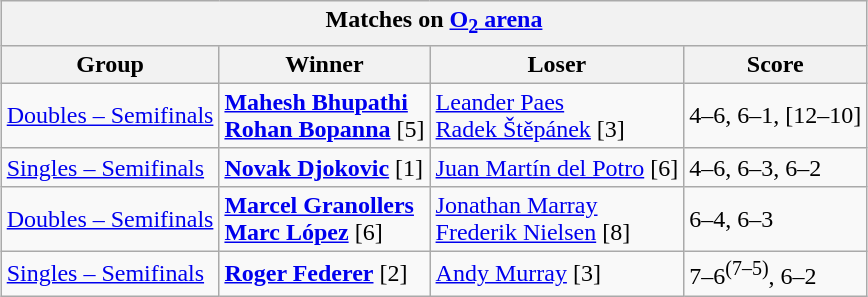<table class="wikitable collapsible uncollapsed" style="margin: 1em auto;" border=1>
<tr>
<th colspan=4><strong>Matches on <a href='#'>O<sub>2</sub> arena</a></strong></th>
</tr>
<tr>
<th>Group</th>
<th>Winner</th>
<th>Loser</th>
<th>Score</th>
</tr>
<tr>
<td><a href='#'>Doubles – Semifinals</a></td>
<td> <strong><a href='#'>Mahesh Bhupathi</a></strong> <br>  <strong><a href='#'>Rohan Bopanna</a></strong> [5]</td>
<td> <a href='#'>Leander Paes</a> <br>  <a href='#'>Radek Štěpánek</a> [3]</td>
<td>4–6, 6–1, [12–10]</td>
</tr>
<tr>
<td><a href='#'>Singles – Semifinals</a></td>
<td> <strong><a href='#'>Novak Djokovic</a></strong> [1]</td>
<td> <a href='#'>Juan Martín del Potro</a> [6]</td>
<td>4–6, 6–3, 6–2</td>
</tr>
<tr>
<td><a href='#'>Doubles – Semifinals</a></td>
<td> <strong><a href='#'>Marcel Granollers</a></strong> <br>  <strong><a href='#'>Marc López</a></strong> [6]</td>
<td> <a href='#'>Jonathan Marray</a> <br>  <a href='#'>Frederik Nielsen</a> [8]</td>
<td>6–4, 6–3</td>
</tr>
<tr>
<td><a href='#'>Singles – Semifinals</a></td>
<td> <strong><a href='#'>Roger Federer</a></strong> [2]</td>
<td> <a href='#'>Andy Murray</a> [3]</td>
<td>7–6<sup>(7–5)</sup>, 6–2</td>
</tr>
</table>
